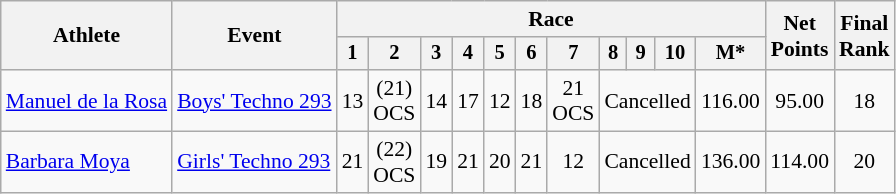<table class="wikitable" style="font-size:90%">
<tr>
<th rowspan="2">Athlete</th>
<th rowspan="2">Event</th>
<th colspan=11>Race</th>
<th rowspan=2>Net<br>Points</th>
<th rowspan=2>Final <br>Rank</th>
</tr>
<tr style="font-size:95%">
<th>1</th>
<th>2</th>
<th>3</th>
<th>4</th>
<th>5</th>
<th>6</th>
<th>7</th>
<th>8</th>
<th>9</th>
<th>10</th>
<th>M*</th>
</tr>
<tr align=center>
<td align=left><a href='#'>Manuel de la Rosa</a></td>
<td align=left><a href='#'>Boys' Techno 293</a></td>
<td>13</td>
<td>(21)<br>OCS</td>
<td>14</td>
<td>17</td>
<td>12</td>
<td>18</td>
<td>21<br>OCS</td>
<td colspan=3>Cancelled</td>
<td>116.00</td>
<td>95.00</td>
<td>18</td>
</tr>
<tr align=center>
<td align=left><a href='#'>Barbara Moya</a></td>
<td align=left><a href='#'>Girls' Techno 293</a></td>
<td>21</td>
<td>(22)<br>OCS</td>
<td>19</td>
<td>21</td>
<td>20</td>
<td>21</td>
<td>12</td>
<td colspan=3>Cancelled</td>
<td>136.00</td>
<td>114.00</td>
<td>20</td>
</tr>
</table>
